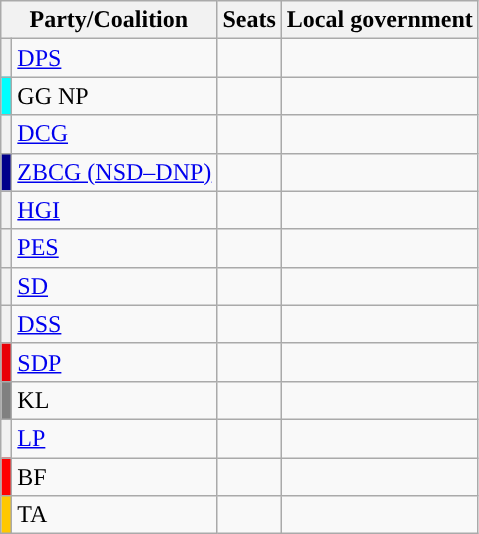<table class="wikitable" style="text-align:left;">
<tr>
<th colspan=2>Party/Coalition</th>
<th>Seats</th>
<th>Local government</th>
</tr>
<tr>
<th style="background-color: "></th>
<td><a href='#'>DPS</a></td>
<td></td>
<td></td>
</tr>
<tr>
<th style="background-color: #00FFFF "></th>
<td>GG NP</td>
<td></td>
<td></td>
</tr>
<tr>
<th style="background-color: "></th>
<td><a href='#'>DCG</a></td>
<td></td>
<td></td>
</tr>
<tr>
<th style="background-color: darkblue"></th>
<td><a href='#'>ZBCG (NSD–DNP)</a></td>
<td></td>
<td></td>
</tr>
<tr>
<th style="background-color: "></th>
<td><a href='#'>HGI</a></td>
<td></td>
<td></td>
</tr>
<tr>
<th style="background:"></th>
<td><a href='#'>PES</a></td>
<td></td>
<td></td>
</tr>
<tr>
<th style="background:"></th>
<td><a href='#'>SD</a></td>
<td></td>
<td></td>
</tr>
<tr>
<th style="background-color: "></th>
<td><a href='#'>DSS</a></td>
<td></td>
<td></td>
</tr>
<tr>
<th style="background-color: #E90007"></th>
<td><a href='#'>SDP</a></td>
<td></td>
<td></td>
</tr>
<tr>
<th style="background-color: gray "></th>
<td>KL</td>
<td></td>
<td></td>
</tr>
<tr>
<th style="background-color: "></th>
<td><a href='#'>LP</a></td>
<td></td>
<td></td>
</tr>
<tr>
<th style="background-color: red;"></th>
<td>BF</td>
<td></td>
<td></td>
</tr>
<tr>
<th style="background-color: #FFC800 "></th>
<td>TA</td>
<td></td>
<td></td>
</tr>
</table>
